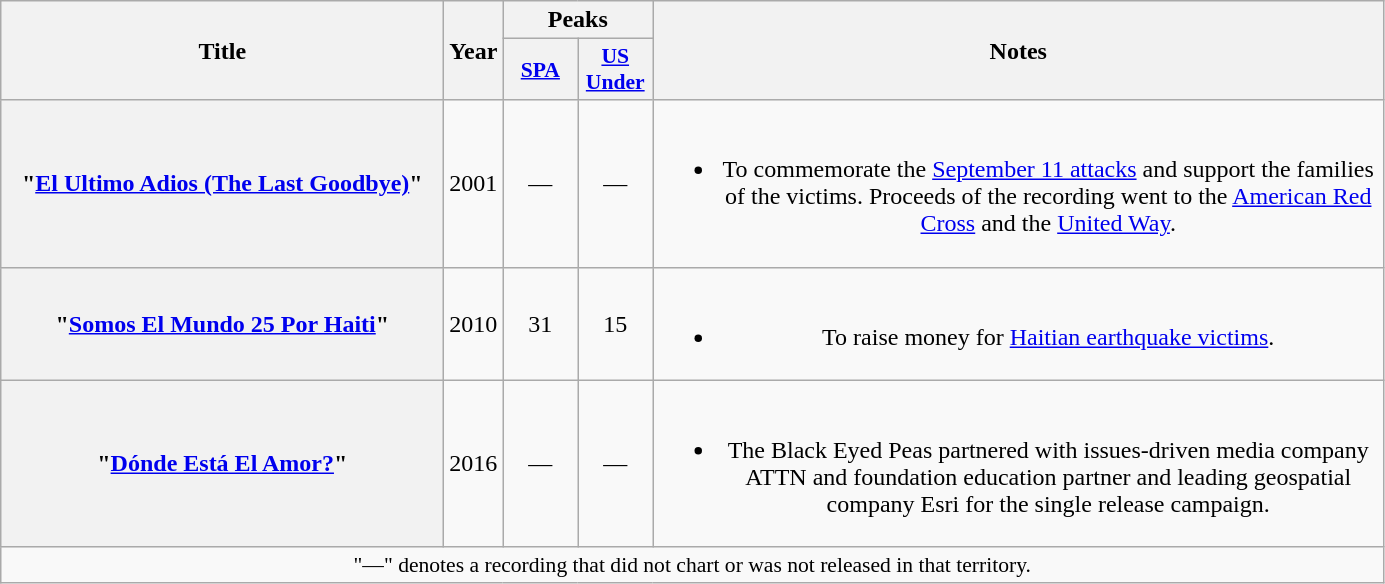<table class="wikitable plainrowheaders" style="text-align:center;">
<tr>
<th scope="col" rowspan="2" style="width:18em;">Title</th>
<th scope="col" rowspan="2">Year</th>
<th scope="col" colspan="2">Peaks</th>
<th scope="col" rowspan="2" style="width:30em;">Notes</th>
</tr>
<tr>
<th scope="col" style="width:3em;font-size:90%;"><a href='#'>SPA</a></th>
<th scope="col" style="width:3em;font-size:90%;"><a href='#'>US Under</a></th>
</tr>
<tr>
<th scope="row">"<a href='#'>El Ultimo Adios (The Last Goodbye)</a>"<br></th>
<td>2001</td>
<td>—</td>
<td>—</td>
<td><br><ul><li>To commemorate the <a href='#'>September 11 attacks</a> and support the families of the victims. Proceeds of the recording went to the <a href='#'>American Red Cross</a> and the <a href='#'>United Way</a>.</li></ul></td>
</tr>
<tr>
<th scope="row">"<a href='#'>Somos El Mundo 25 Por Haiti</a>"<br></th>
<td>2010</td>
<td>31</td>
<td>15</td>
<td><br><ul><li>To raise money for <a href='#'>Haitian earthquake victims</a>.</li></ul></td>
</tr>
<tr>
<th scope="row">"<a href='#'>Dónde Está El Amor?</a>"<br></th>
<td>2016</td>
<td>—</td>
<td>—</td>
<td><br><ul><li>The Black Eyed Peas partnered with issues-driven media company ATTN and foundation education partner and leading geospatial company Esri for the single release campaign.</li></ul></td>
</tr>
<tr>
<td colspan="14" style="font-size:90%">"—" denotes a recording that did not chart or was not released in that territory.</td>
</tr>
</table>
